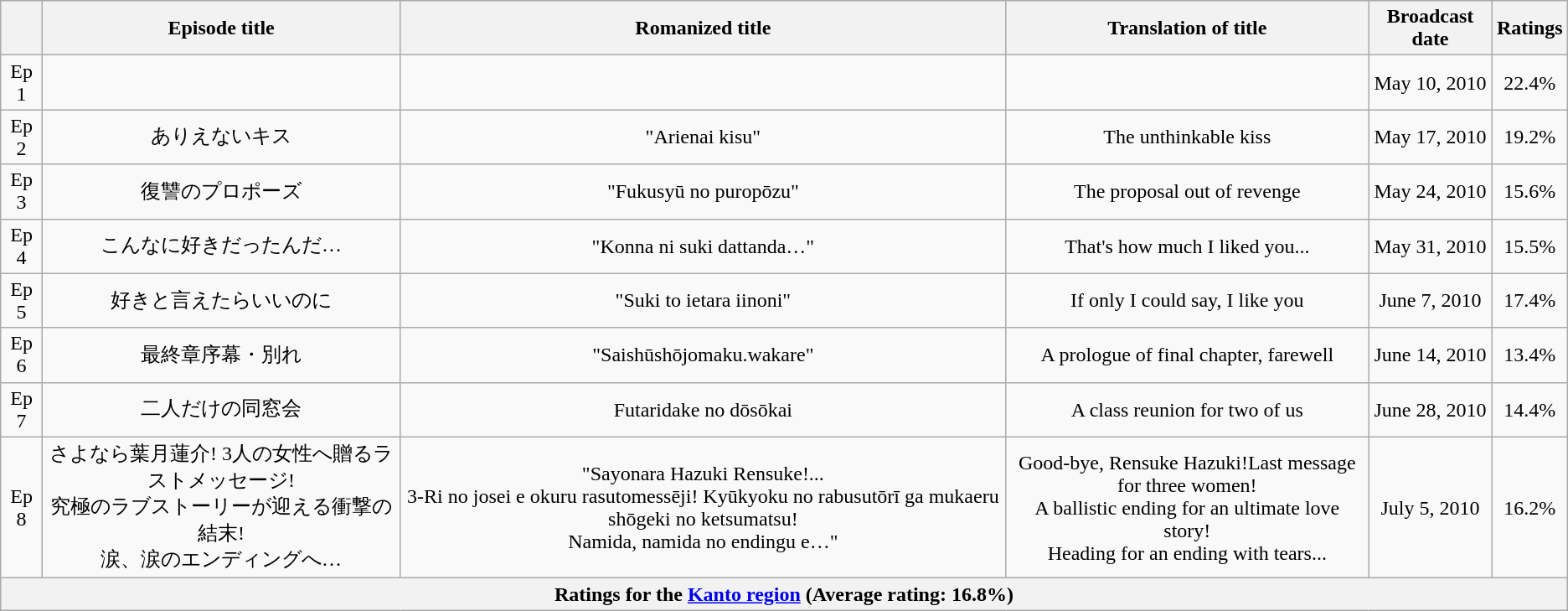<table class="wikitable" style="text-align:center">
<tr style="text-align:center">
<th></th>
<th>Episode title</th>
<th>Romanized title</th>
<th>Translation of title</th>
<th>Broadcast date</th>
<th>Ratings</th>
</tr>
<tr>
<td>Ep 1</td>
<td></td>
<td></td>
<td></td>
<td>May 10, 2010</td>
<td><span>22.4%</span></td>
</tr>
<tr>
<td>Ep 2</td>
<td>ありえないキス</td>
<td>"Arienai kisu"</td>
<td>The unthinkable kiss</td>
<td>May 17, 2010</td>
<td>19.2%</td>
</tr>
<tr>
<td>Ep 3</td>
<td>復讐のプロポーズ</td>
<td>"Fukusyū no puropōzu"</td>
<td>The proposal out of revenge</td>
<td>May 24, 2010</td>
<td>15.6%</td>
</tr>
<tr>
<td>Ep 4</td>
<td>こんなに好きだったんだ…</td>
<td>"Konna ni suki dattanda…"</td>
<td>That's how much I liked you...</td>
<td>May 31, 2010</td>
<td>15.5%</td>
</tr>
<tr>
<td>Ep 5</td>
<td>好きと言えたらいいのに</td>
<td>"Suki to ietara iinoni"</td>
<td>If only I could say, I like you</td>
<td>June 7, 2010</td>
<td>17.4%</td>
</tr>
<tr>
<td>Ep 6</td>
<td>最終章序幕・別れ</td>
<td>"Saishūshōjomaku.wakare"</td>
<td>A prologue of final chapter, farewell</td>
<td>June 14, 2010</td>
<td><span>13.4%</span></td>
</tr>
<tr>
<td>Ep 7</td>
<td>二人だけの同窓会</td>
<td>Futaridake no dōsōkai</td>
<td>A class reunion for two of us</td>
<td>June 28, 2010</td>
<td>14.4%</td>
</tr>
<tr>
<td>Ep 8</td>
<td>さよなら葉月蓮介! 3人の女性へ贈るラストメッセージ! <br>究極のラブストーリーが迎える衝撃の結末!<br>涙、涙のエンディングへ…</td>
<td>"Sayonara Hazuki Rensuke!...<br> 3-Ri no josei e okuru rasutomessēji! Kyūkyoku no rabusutōrī ga mukaeru shōgeki no ketsumatsu! <br> Namida, namida no endingu e…"</td>
<td>Good-bye, Rensuke Hazuki!Last message for three women!<br>A ballistic ending for an ultimate love story!<br>Heading for an ending  with tears...</td>
<td>July 5, 2010</td>
<td>16.2%</td>
</tr>
<tr>
<th colspan="6">Ratings for the <a href='#'>Kanto region</a> (Average rating: 16.8%)</th>
</tr>
</table>
